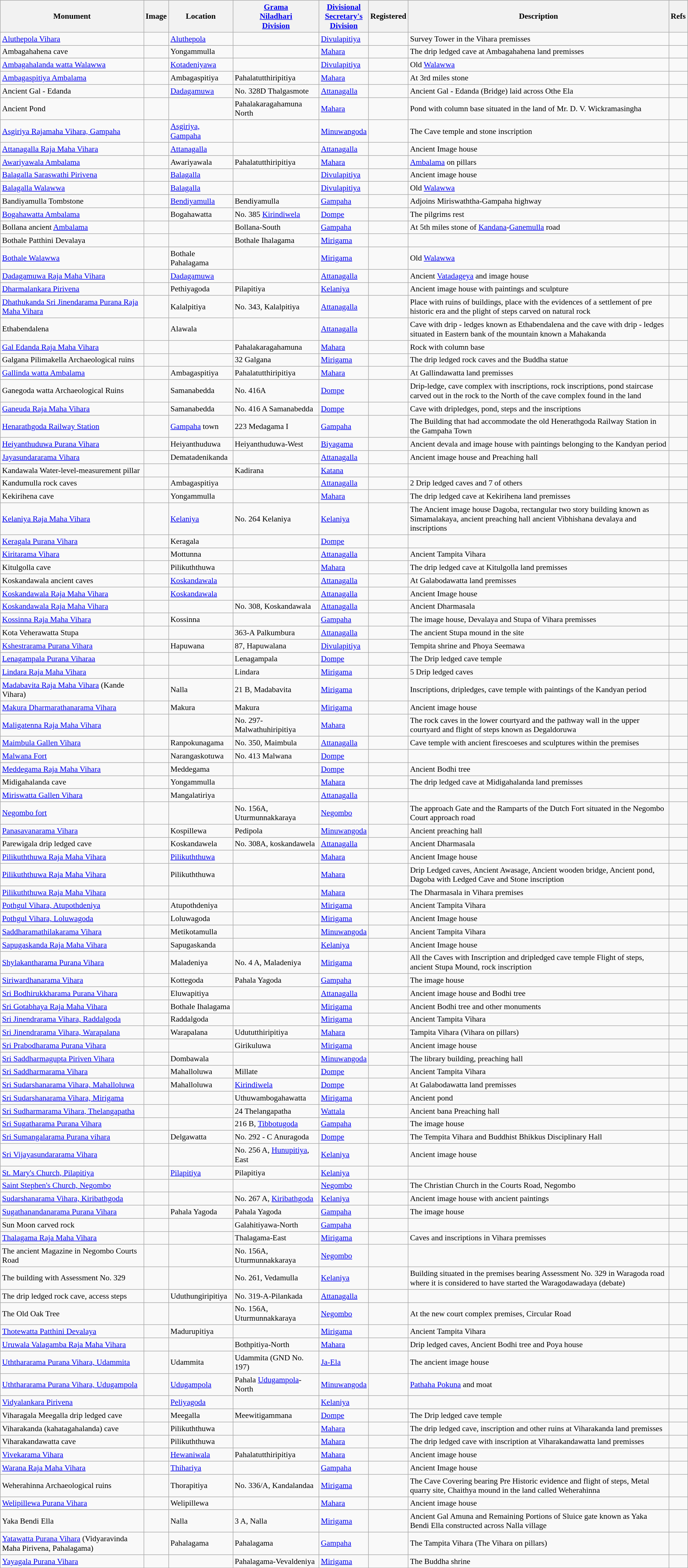<table class="wikitable plainrowheaders sortable" style="font-size:90%; text-align:left;">
<tr>
<th>Monument</th>
<th>Image</th>
<th>Location</th>
<th><a href='#'>Grama<br>Niladhari<br>Division</a></th>
<th><a href='#'>Divisional<br>Secretary's<br>Division</a></th>
<th>Registered</th>
<th>Description</th>
<th>Refs</th>
</tr>
<tr>
<td><a href='#'>Aluthepola Vihara</a></td>
<td></td>
<td><a href='#'>Aluthepola</a></td>
<td></td>
<td><a href='#'>Divulapitiya</a></td>
<td align=center></td>
<td>Survey Tower in the Vihara premisses</td>
<td></td>
</tr>
<tr>
<td>Ambagahahena cave</td>
<td></td>
<td>Yongammulla</td>
<td></td>
<td><a href='#'>Mahara</a></td>
<td align=center></td>
<td>The drip ledged cave at Ambagahahena land premisses</td>
<td></td>
</tr>
<tr>
<td><a href='#'>Ambagahalanda watta Walawwa</a></td>
<td></td>
<td><a href='#'>Kotadeniyawa</a></td>
<td></td>
<td><a href='#'>Divulapitiya</a></td>
<td align=center></td>
<td>Old <a href='#'>Walawwa</a></td>
<td></td>
</tr>
<tr>
<td><a href='#'>Ambagaspitiya Ambalama</a></td>
<td></td>
<td>Ambagaspitiya</td>
<td>Pahalatutthiripitiya</td>
<td><a href='#'>Mahara</a></td>
<td align=center></td>
<td>At 3rd miles stone</td>
<td></td>
</tr>
<tr>
<td>Ancient Gal - Edanda</td>
<td></td>
<td><a href='#'>Dadagamuwa</a></td>
<td>No. 328D Thalgasmote</td>
<td><a href='#'>Attanagalla</a></td>
<td align=center></td>
<td>Ancient Gal - Edanda (Bridge) laid across Othe Ela</td>
<td></td>
</tr>
<tr>
<td>Ancient Pond</td>
<td></td>
<td></td>
<td>Pahalakaragahamuna North</td>
<td><a href='#'>Mahara</a></td>
<td align=center></td>
<td>Pond with column base situated in the land of Mr. D. V. Wickramasingha</td>
<td></td>
</tr>
<tr>
<td><a href='#'>Asgiriya Rajamaha Vihara, Gampaha</a></td>
<td></td>
<td><a href='#'>Asgiriya, Gampaha</a></td>
<td></td>
<td><a href='#'>Minuwangoda</a></td>
<td align=center></td>
<td>The Cave temple and stone inscription</td>
<td></td>
</tr>
<tr>
<td><a href='#'>Attanagalla Raja Maha Vihara</a></td>
<td></td>
<td><a href='#'>Attanagalla</a></td>
<td></td>
<td><a href='#'>Attanagalla</a></td>
<td align=center></td>
<td>Ancient Image house</td>
<td></td>
</tr>
<tr>
<td><a href='#'>Awariyawala Ambalama</a></td>
<td></td>
<td>Awariyawala</td>
<td>Pahalatutthiripitiya</td>
<td><a href='#'>Mahara</a></td>
<td align=center></td>
<td><a href='#'>Ambalama</a> on pillars</td>
<td></td>
</tr>
<tr>
<td><a href='#'>Balagalla Saraswathi Pirivena</a></td>
<td></td>
<td><a href='#'>Balagalla</a></td>
<td></td>
<td><a href='#'>Divulapitiya</a></td>
<td align=center></td>
<td>Ancient image house</td>
<td></td>
</tr>
<tr>
<td><a href='#'>Balagalla Walawwa</a></td>
<td></td>
<td><a href='#'>Balagalla</a></td>
<td></td>
<td><a href='#'>Divulapitiya</a></td>
<td align=center></td>
<td>Old <a href='#'>Walawwa</a></td>
<td></td>
</tr>
<tr>
<td>Bandiyamulla Tombstone</td>
<td></td>
<td><a href='#'>Bendiyamulla</a></td>
<td>Bendiyamulla</td>
<td><a href='#'>Gampaha</a></td>
<td align=center></td>
<td>Adjoins Miriswaththa-Gampaha highway</td>
<td></td>
</tr>
<tr>
<td><a href='#'>Bogahawatta Ambalama</a></td>
<td></td>
<td>Bogahawatta</td>
<td>No. 385 <a href='#'>Kirindiwela</a></td>
<td><a href='#'>Dompe</a></td>
<td align=center></td>
<td>The pilgrims rest</td>
<td></td>
</tr>
<tr>
<td>Bollana ancient <a href='#'>Ambalama</a></td>
<td></td>
<td></td>
<td>Bollana-South</td>
<td><a href='#'>Gampaha</a></td>
<td align=center></td>
<td>At 5th miles stone of <a href='#'>Kandana</a>-<a href='#'>Ganemulla</a> road</td>
<td></td>
</tr>
<tr>
<td>Bothale Patthini Devalaya</td>
<td></td>
<td></td>
<td>Bothale Ihalagama</td>
<td><a href='#'>Mirigama</a></td>
<td align=center></td>
<td></td>
<td></td>
</tr>
<tr>
<td><a href='#'>Bothale Walawwa</a></td>
<td></td>
<td>Bothale Pahalagama</td>
<td></td>
<td><a href='#'>Mirigama</a></td>
<td align=center></td>
<td>Old <a href='#'>Walawwa</a></td>
<td></td>
</tr>
<tr>
<td><a href='#'>Dadagamuwa Raja Maha Vihara</a></td>
<td></td>
<td><a href='#'>Dadagamuwa</a></td>
<td></td>
<td><a href='#'>Attanagalla</a></td>
<td align=center></td>
<td>Ancient <a href='#'>Vatadageya</a> and image house</td>
<td></td>
</tr>
<tr>
<td><a href='#'>Dharmalankara Pirivena</a></td>
<td></td>
<td>Pethiyagoda</td>
<td>Pilapitiya</td>
<td><a href='#'>Kelaniya</a></td>
<td align=center></td>
<td>Ancient image house with paintings and sculpture</td>
<td></td>
</tr>
<tr>
<td><a href='#'>Dhathukanda Sri Jinendarama Purana Raja Maha Vihara</a></td>
<td></td>
<td>Kalalpitiya</td>
<td>No. 343, Kalalpitiya</td>
<td><a href='#'>Attanagalla</a></td>
<td align=center></td>
<td>Place with ruins of buildings, place with the evidences of a settlement of pre historic era and the plight of steps carved on natural rock</td>
<td></td>
</tr>
<tr>
<td>Ethabendalena</td>
<td></td>
<td>Alawala</td>
<td></td>
<td><a href='#'>Attanagalla</a></td>
<td align=center></td>
<td>Cave with drip - ledges known as Ethabendalena and the cave with drip - ledges situated in Eastern bank of the mountain known a Mahakanda</td>
<td></td>
</tr>
<tr>
<td><a href='#'>Gal Edanda Raja Maha Vihara</a></td>
<td></td>
<td></td>
<td>Pahalakaragahamuna</td>
<td><a href='#'>Mahara</a></td>
<td align=center></td>
<td>Rock with column base</td>
<td></td>
</tr>
<tr>
<td>Galgana Pilimakella Archaeological ruins</td>
<td></td>
<td></td>
<td>32 Galgana</td>
<td><a href='#'>Mirigama</a></td>
<td align=center></td>
<td>The drip ledged rock caves and the Buddha statue</td>
<td></td>
</tr>
<tr>
<td><a href='#'>Gallinda watta Ambalama</a></td>
<td></td>
<td>Ambagaspitiya</td>
<td>Pahalatutthiripitiya</td>
<td><a href='#'>Mahara</a></td>
<td align=center></td>
<td>At Gallindawatta land premisses</td>
<td></td>
</tr>
<tr>
<td>Ganegoda watta Archaeological Ruins</td>
<td></td>
<td>Samanabedda</td>
<td>No. 416A</td>
<td><a href='#'>Dompe</a></td>
<td align=center></td>
<td>Drip-ledge, cave complex with inscriptions, rock inscriptions, pond staircase carved out in the rock to the North of the cave complex found in the land</td>
<td></td>
</tr>
<tr>
<td><a href='#'>Ganeuda Raja Maha Vihara</a></td>
<td></td>
<td>Samanabedda</td>
<td>No. 416 A Samanabedda</td>
<td><a href='#'>Dompe</a></td>
<td align=center></td>
<td>Cave with dripledges, pond, steps and the inscriptions</td>
<td></td>
</tr>
<tr>
<td><a href='#'>Henarathgoda Railway Station</a></td>
<td></td>
<td><a href='#'>Gampaha</a> town</td>
<td>223 Medagama I</td>
<td><a href='#'>Gampaha</a></td>
<td align=center></td>
<td>The Building that had accommodate the old Henerathgoda Railway Station in the Gampaha Town</td>
<td></td>
</tr>
<tr>
<td><a href='#'>Heiyanthuduwa Purana Vihara</a></td>
<td></td>
<td>Heiyanthuduwa</td>
<td>Heiyanthuduwa-West</td>
<td><a href='#'>Biyagama</a></td>
<td align=center></td>
<td>Ancient devala and image house with paintings belonging to the Kandyan period</td>
<td></td>
</tr>
<tr>
<td><a href='#'>Jayasundararama Vihara</a></td>
<td></td>
<td>Dematadenikanda</td>
<td></td>
<td><a href='#'>Attanagalla</a></td>
<td align=center></td>
<td>Ancient image house and Preaching hall</td>
<td></td>
</tr>
<tr>
<td>Kandawala Water-level-measurement pillar</td>
<td></td>
<td></td>
<td>Kadirana</td>
<td><a href='#'>Katana</a></td>
<td align=center></td>
<td></td>
<td></td>
</tr>
<tr>
<td>Kandumulla rock caves</td>
<td></td>
<td>Ambagaspitiya</td>
<td></td>
<td><a href='#'>Attanagalla</a></td>
<td align=center></td>
<td>2 Drip ledged caves and 7 of others</td>
<td></td>
</tr>
<tr>
<td>Kekirihena cave</td>
<td></td>
<td>Yongammulla</td>
<td></td>
<td><a href='#'>Mahara</a></td>
<td align=center></td>
<td>The drip ledged cave at Kekirihena land premisses</td>
<td></td>
</tr>
<tr>
<td><a href='#'>Kelaniya Raja Maha Vihara</a></td>
<td></td>
<td><a href='#'>Kelaniya</a></td>
<td>No. 264 Kelaniya</td>
<td><a href='#'>Kelaniya</a></td>
<td align=center></td>
<td>The Ancient image house Dagoba, rectangular two story building known as Simamalakaya, ancient preaching hall ancient Vibhishana devalaya and inscriptions</td>
<td></td>
</tr>
<tr>
<td><a href='#'>Keragala Purana Vihara</a></td>
<td></td>
<td>Keragala</td>
<td></td>
<td><a href='#'>Dompe</a></td>
<td align=center></td>
<td></td>
<td></td>
</tr>
<tr>
<td><a href='#'>Kiritarama Vihara</a></td>
<td></td>
<td>Mottunna</td>
<td></td>
<td><a href='#'>Attanagalla</a></td>
<td align=center></td>
<td>Ancient Tampita Vihara</td>
<td></td>
</tr>
<tr>
<td>Kitulgolla cave</td>
<td></td>
<td>Pilikuththuwa</td>
<td></td>
<td><a href='#'>Mahara</a></td>
<td align=center></td>
<td>The drip ledged cave at Kitulgolla land premisses</td>
<td></td>
</tr>
<tr>
<td>Koskandawala ancient caves</td>
<td></td>
<td><a href='#'>Koskandawala</a></td>
<td></td>
<td><a href='#'>Attanagalla</a></td>
<td align=center></td>
<td>At Galabodawatta land premisses</td>
<td></td>
</tr>
<tr>
<td><a href='#'>Koskandawala Raja Maha Vihara</a></td>
<td></td>
<td><a href='#'>Koskandawala</a></td>
<td></td>
<td><a href='#'>Attanagalla</a></td>
<td align=center></td>
<td>Ancient Image house</td>
<td></td>
</tr>
<tr>
<td><a href='#'>Koskandawala Raja Maha Vihara</a></td>
<td></td>
<td></td>
<td>No. 308, Koskandawala</td>
<td><a href='#'>Attanagalla</a></td>
<td align=center></td>
<td>Ancient Dharmasala</td>
<td></td>
</tr>
<tr>
<td><a href='#'>Kossinna Raja Maha Vihara</a></td>
<td></td>
<td>Kossinna</td>
<td></td>
<td><a href='#'>Gampaha</a></td>
<td align=center></td>
<td>The image house, Devalaya and Stupa of Vihara premisses</td>
<td></td>
</tr>
<tr>
<td>Kota Veherawatta Stupa</td>
<td></td>
<td></td>
<td>363-A Palkumbura</td>
<td><a href='#'>Attanagalla</a></td>
<td align=center></td>
<td>The ancient Stupa mound in the site</td>
<td></td>
</tr>
<tr>
<td><a href='#'>Kshestrarama Purana Vihara</a></td>
<td></td>
<td>Hapuwana</td>
<td>87, Hapuwalana</td>
<td><a href='#'>Divulapitiya</a></td>
<td align=center></td>
<td>Tempita shrine and Phoya Seemawa</td>
<td></td>
</tr>
<tr>
<td><a href='#'>Lenagampala Purana Viharaa</a></td>
<td></td>
<td></td>
<td>Lenagampala</td>
<td><a href='#'>Dompe</a></td>
<td align=center></td>
<td>The Drip ledged cave temple</td>
<td></td>
</tr>
<tr>
<td><a href='#'>Lindara Raja Maha Vihara</a></td>
<td></td>
<td></td>
<td>Lindara</td>
<td><a href='#'>Mirigama</a></td>
<td align=center></td>
<td>5 Drip ledged caves</td>
<td></td>
</tr>
<tr>
<td><a href='#'>Madabavita Raja Maha Vihara</a> (Kande Vihara)</td>
<td></td>
<td>Nalla</td>
<td>21 B, Madabavita</td>
<td><a href='#'>Mirigama</a></td>
<td align=center></td>
<td>Inscriptions, dripledges, cave temple with paintings of the Kandyan period</td>
<td></td>
</tr>
<tr>
<td><a href='#'>Makura Dharmarathanarama Vihara</a></td>
<td></td>
<td>Makura</td>
<td>Makura</td>
<td><a href='#'>Mirigama</a></td>
<td align=center></td>
<td>Ancient image house</td>
<td></td>
</tr>
<tr>
<td><a href='#'>Maligatenna Raja Maha Vihara</a></td>
<td></td>
<td></td>
<td>No. 297-Malwathuhiripitiya</td>
<td><a href='#'>Mahara</a></td>
<td align=center></td>
<td>The rock caves in the lower courtyard and the pathway wall in the upper courtyard and flight of steps known as Degaldoruwa</td>
<td></td>
</tr>
<tr>
<td><a href='#'>Maimbula Gallen Vihara</a></td>
<td></td>
<td>Ranpokunagama</td>
<td>No. 350, Maimbula</td>
<td><a href='#'>Attanagalla</a></td>
<td align=center></td>
<td>Cave temple with ancient firescoeses and sculptures within the premises</td>
<td></td>
</tr>
<tr>
<td><a href='#'>Malwana Fort</a></td>
<td></td>
<td>Narangaskotuwa</td>
<td>No. 413 Malwana</td>
<td><a href='#'>Dompe</a></td>
<td align=center></td>
<td></td>
<td></td>
</tr>
<tr>
<td><a href='#'>Meddegama Raja Maha Vihara</a></td>
<td></td>
<td>Meddegama</td>
<td></td>
<td><a href='#'>Dompe</a></td>
<td align=center></td>
<td>Ancient Bodhi tree</td>
<td></td>
</tr>
<tr>
<td>Midigahalanda cave</td>
<td></td>
<td>Yongammulla</td>
<td></td>
<td><a href='#'>Mahara</a></td>
<td align=center></td>
<td>The drip ledged cave at Midigahalanda land premisses</td>
<td></td>
</tr>
<tr>
<td><a href='#'>Miriswatta Gallen Vihara</a></td>
<td></td>
<td>Mangalatiriya</td>
<td></td>
<td><a href='#'>Attanagalla</a></td>
<td align=center></td>
<td></td>
<td></td>
</tr>
<tr>
<td><a href='#'>Negombo fort</a></td>
<td></td>
<td></td>
<td>No. 156A, Uturmunnakkaraya</td>
<td><a href='#'>Negombo</a></td>
<td align=center></td>
<td>The approach Gate and the Ramparts of the Dutch Fort situated in the Negombo Court approach road</td>
<td></td>
</tr>
<tr>
<td><a href='#'>Panasavanarama Vihara</a></td>
<td></td>
<td>Kospillewa</td>
<td>Pedipola</td>
<td><a href='#'>Minuwangoda</a></td>
<td align=center></td>
<td>Ancient preaching hall</td>
<td></td>
</tr>
<tr>
<td>Parewigala drip ledged cave</td>
<td></td>
<td>Koskandawela</td>
<td>No.  308A, koskandawela</td>
<td><a href='#'>Attanagalla</a></td>
<td align=center></td>
<td>Ancient Dharmasala</td>
<td></td>
</tr>
<tr>
<td><a href='#'>Pilikuththuwa Raja Maha Vihara</a></td>
<td></td>
<td><a href='#'>Pilikuththuwa</a></td>
<td></td>
<td><a href='#'>Mahara</a></td>
<td align=center></td>
<td>Ancient Image house</td>
<td></td>
</tr>
<tr>
<td><a href='#'>Pilikuththuwa Raja Maha Vihara</a></td>
<td></td>
<td>Pilikuththuwa</td>
<td></td>
<td><a href='#'>Mahara</a></td>
<td align=center></td>
<td>Drip Ledged caves, Ancient Awasage, Ancient wooden bridge, Ancient pond, Dagoba with Ledged Cave and Stone inscription</td>
<td></td>
</tr>
<tr>
<td><a href='#'>Pilikuththuwa Raja Maha Vihara</a></td>
<td></td>
<td></td>
<td></td>
<td><a href='#'>Mahara</a></td>
<td align=center></td>
<td>The Dharmasala in Vihara premises</td>
<td></td>
</tr>
<tr>
<td><a href='#'>Pothgul Vihara, Atupothdeniya</a></td>
<td></td>
<td>Atupothdeniya</td>
<td></td>
<td><a href='#'>Mirigama</a></td>
<td align=center></td>
<td>Ancient Tampita Vihara</td>
<td></td>
</tr>
<tr>
<td><a href='#'>Pothgul Vihara, Loluwagoda</a></td>
<td></td>
<td>Loluwagoda</td>
<td></td>
<td><a href='#'>Mirigama</a></td>
<td align=center></td>
<td>Ancient Image house</td>
<td></td>
</tr>
<tr>
<td><a href='#'>Saddharamathilakarama Vihara</a></td>
<td></td>
<td>Metikotamulla</td>
<td></td>
<td><a href='#'>Minuwangoda</a></td>
<td align=center></td>
<td>Ancient Tampita Vihara</td>
<td></td>
</tr>
<tr>
<td><a href='#'>Sapugaskanda Raja Maha Vihara</a></td>
<td></td>
<td>Sapugaskanda</td>
<td></td>
<td><a href='#'>Kelaniya</a></td>
<td align=center></td>
<td>Ancient Image house</td>
<td></td>
</tr>
<tr>
<td><a href='#'>Shylakantharama Purana Vihara</a></td>
<td></td>
<td>Maladeniya</td>
<td>No. 4 A, Maladeniya</td>
<td><a href='#'>Mirigama</a></td>
<td align=center></td>
<td>All the Caves with Inscription and dripledged cave temple Flight of steps, ancient Stupa Mound, rock inscription</td>
<td></td>
</tr>
<tr>
<td><a href='#'>Siriwardhanarama Vihara</a></td>
<td></td>
<td>Kottegoda</td>
<td>Pahala Yagoda</td>
<td><a href='#'>Gampaha</a></td>
<td align=center></td>
<td>The image house</td>
<td></td>
</tr>
<tr>
<td><a href='#'>Sri Bodhirukkharama Purana Vihara</a></td>
<td></td>
<td>Eluwapitiya</td>
<td></td>
<td><a href='#'>Attanagalla</a></td>
<td align=center></td>
<td>Ancient image house and Bodhi tree</td>
<td></td>
</tr>
<tr>
<td><a href='#'>Sri Gotabhaya Raja Maha Vihara</a></td>
<td></td>
<td>Bothale Ihalagama</td>
<td></td>
<td><a href='#'>Mirigama</a></td>
<td align=center></td>
<td>Ancient Bodhi tree and other monuments</td>
<td></td>
</tr>
<tr>
<td><a href='#'>Sri Jinendrarama Vihara, Raddalgoda</a></td>
<td></td>
<td>Raddalgoda</td>
<td></td>
<td><a href='#'>Mirigama</a></td>
<td align=center></td>
<td>Ancient Tampita Vihara</td>
<td></td>
</tr>
<tr>
<td><a href='#'>Sri Jinendrarama Vihara, Warapalana</a></td>
<td></td>
<td>Warapalana</td>
<td>Udututthiripitiya</td>
<td><a href='#'>Mahara</a></td>
<td align=center></td>
<td>Tampita Vihara (Vihara on pillars)</td>
<td></td>
</tr>
<tr>
<td><a href='#'>Sri Prabodharama Purana Vihara</a></td>
<td></td>
<td></td>
<td>Girikuluwa</td>
<td><a href='#'>Mirigama</a></td>
<td align=center></td>
<td>Ancient image house</td>
<td></td>
</tr>
<tr>
<td><a href='#'>Sri Saddharmagupta Piriven Vihara</a></td>
<td></td>
<td>Dombawala</td>
<td></td>
<td><a href='#'>Minuwangoda</a></td>
<td align=center></td>
<td>The library building, preaching hall</td>
<td></td>
</tr>
<tr>
<td><a href='#'>Sri Saddharmarama Vihara</a></td>
<td></td>
<td>Mahalloluwa</td>
<td>Millate</td>
<td><a href='#'>Dompe</a></td>
<td align=center></td>
<td>Ancient Tampita Vihara</td>
<td></td>
</tr>
<tr>
<td><a href='#'>Sri Sudarshanarama Vihara, Mahalloluwa</a></td>
<td></td>
<td>Mahalloluwa</td>
<td><a href='#'>Kirindiwela</a></td>
<td><a href='#'>Dompe</a></td>
<td align=center></td>
<td>At Galabodawatta land premisses</td>
<td></td>
</tr>
<tr>
<td><a href='#'>Sri Sudarshanarama Vihara, Mirigama</a></td>
<td></td>
<td></td>
<td>Uthuwambogahawatta</td>
<td><a href='#'>Mirigama</a></td>
<td align=center></td>
<td>Ancient pond</td>
<td></td>
</tr>
<tr>
<td><a href='#'>Sri Sudharmarama Vihara, Thelangapatha</a></td>
<td></td>
<td></td>
<td>24 Thelangapatha</td>
<td><a href='#'>Wattala</a></td>
<td align=center></td>
<td>Ancient bana Preaching hall</td>
<td></td>
</tr>
<tr>
<td><a href='#'>Sri Sugatharama Purana Vihara</a></td>
<td></td>
<td></td>
<td>216 B, <a href='#'>Tibbotugoda</a></td>
<td><a href='#'>Gampaha</a></td>
<td align=center></td>
<td>The image house</td>
<td></td>
</tr>
<tr>
<td><a href='#'>Sri Sumangalarama Purana vihara</a></td>
<td></td>
<td>Delgawatta</td>
<td>No. 292 - C Anuragoda</td>
<td><a href='#'>Dompe</a></td>
<td align=center></td>
<td>The Tempita Vihara and Buddhist Bhikkus Disciplinary Hall</td>
<td></td>
</tr>
<tr>
<td><a href='#'>Sri Vijayasundararama Vihara</a></td>
<td></td>
<td></td>
<td>No. 256 A, <a href='#'>Hunupitiya</a>, East</td>
<td><a href='#'>Kelaniya</a></td>
<td align=center></td>
<td>Ancient image house</td>
<td></td>
</tr>
<tr>
<td><a href='#'>St. Mary's Church, Pilapitiya</a></td>
<td></td>
<td><a href='#'>Pilapitiya</a></td>
<td>Pilapitiya</td>
<td><a href='#'>Kelaniya</a></td>
<td align=center></td>
<td></td>
<td></td>
</tr>
<tr>
<td><a href='#'>Saint Stephen's Church, Negombo</a></td>
<td></td>
<td></td>
<td></td>
<td><a href='#'>Negombo</a></td>
<td align=center></td>
<td>The  Christian Church in the Courts Road, Negombo</td>
<td></td>
</tr>
<tr>
<td><a href='#'>Sudarshanarama Vihara, Kiribathgoda</a></td>
<td></td>
<td></td>
<td>No. 267 A, <a href='#'>Kiribathgoda</a></td>
<td><a href='#'>Kelaniya</a></td>
<td align=center></td>
<td>Ancient image house with ancient paintings</td>
<td></td>
</tr>
<tr>
<td><a href='#'>Sugathanandanarama Purana Vihara</a></td>
<td></td>
<td>Pahala Yagoda</td>
<td>Pahala Yagoda</td>
<td><a href='#'>Gampaha</a></td>
<td align=center></td>
<td>The image house</td>
<td></td>
</tr>
<tr>
<td>Sun Moon carved rock</td>
<td></td>
<td></td>
<td>Galahitiyawa-North</td>
<td><a href='#'>Gampaha</a></td>
<td align=center></td>
<td></td>
<td></td>
</tr>
<tr>
<td><a href='#'>Thalagama Raja Maha Vihara</a></td>
<td></td>
<td></td>
<td>Thalagama-East</td>
<td><a href='#'>Mirigama</a></td>
<td align=center></td>
<td>Caves and inscriptions in Vihara premisses</td>
<td></td>
</tr>
<tr>
<td>The ancient Magazine in Negombo Courts Road</td>
<td></td>
<td></td>
<td>No. 156A, Uturmunnakkaraya</td>
<td><a href='#'>Negombo</a></td>
<td align=center></td>
<td></td>
<td></td>
</tr>
<tr>
<td>The building with Assessment No. 329</td>
<td></td>
<td></td>
<td>No. 261, Vedamulla</td>
<td><a href='#'>Kelaniya</a></td>
<td align=center></td>
<td>Building situated in the premises bearing Assessment No. 329 in Waragoda road where it is considered to have started the Waragodawadaya (debate)</td>
<td></td>
</tr>
<tr>
<td>The drip ledged rock cave, access steps</td>
<td></td>
<td>Uduthungiripitiya</td>
<td>No. 319-A-Pilankada</td>
<td><a href='#'>Attanagalla</a></td>
<td align=center></td>
<td></td>
<td></td>
</tr>
<tr>
<td>The Old Oak Tree</td>
<td></td>
<td></td>
<td>No. 156A, Uturmunnakkaraya</td>
<td><a href='#'>Negombo</a></td>
<td align=center></td>
<td>At the new court complex premises, Circular Road</td>
<td></td>
</tr>
<tr>
<td><a href='#'>Thotewatta Patthini Devalaya</a></td>
<td></td>
<td>Madurupitiya</td>
<td></td>
<td><a href='#'>Mirigama</a></td>
<td align=center></td>
<td>Ancient Tampita Vihara</td>
<td></td>
</tr>
<tr>
<td><a href='#'>Uruwala Valagamba Raja Maha Vihara</a></td>
<td></td>
<td></td>
<td>Bothpitiya-North</td>
<td><a href='#'>Mahara</a></td>
<td align=center></td>
<td>Drip ledged caves, Ancient Bodhi tree and Poya house</td>
<td></td>
</tr>
<tr>
<td><a href='#'>Uththararama Purana Vihara, Udammita</a></td>
<td></td>
<td>Udammita</td>
<td>Udammita (GND No. 197)</td>
<td><a href='#'>Ja-Ela</a></td>
<td align=center></td>
<td>The ancient image house</td>
<td></td>
</tr>
<tr>
<td><a href='#'>Uththararama Purana Vihara, Udugampola</a></td>
<td></td>
<td><a href='#'>Udugampola</a></td>
<td>Pahala <a href='#'>Udugampola</a>-North</td>
<td><a href='#'>Minuwangoda</a></td>
<td align=center></td>
<td><a href='#'>Pathaha Pokuna</a> and moat</td>
<td></td>
</tr>
<tr>
<td><a href='#'>Vidyalankara Pirivena</a></td>
<td></td>
<td><a href='#'>Peliyagoda</a></td>
<td></td>
<td><a href='#'>Kelaniya</a></td>
<td align=center></td>
<td></td>
<td></td>
</tr>
<tr>
<td>Viharagala Meegalla drip ledged cave</td>
<td></td>
<td>Meegalla</td>
<td>Meewitigammana</td>
<td><a href='#'>Dompe</a></td>
<td align=center></td>
<td>The Drip ledged cave temple</td>
<td></td>
</tr>
<tr>
<td>Viharakanda (kahatagahalanda) cave</td>
<td></td>
<td>Pilikuththuwa</td>
<td></td>
<td><a href='#'>Mahara</a></td>
<td align=center></td>
<td>The drip ledged cave, inscription and other ruins at Viharakanda land premisses</td>
<td></td>
</tr>
<tr>
<td>Viharakandawatta cave</td>
<td></td>
<td>Pilikuththuwa</td>
<td></td>
<td><a href='#'>Mahara</a></td>
<td align=center></td>
<td>The drip ledged cave with inscription at Viharakandawatta land premisses</td>
<td></td>
</tr>
<tr>
<td><a href='#'>Vivekarama Vihara</a></td>
<td></td>
<td><a href='#'>Hewaniwala</a></td>
<td>Pahalatutthiripitiya</td>
<td><a href='#'>Mahara</a></td>
<td align=center></td>
<td>Ancient image house</td>
<td></td>
</tr>
<tr>
<td><a href='#'>Warana Raja Maha Vihara</a></td>
<td></td>
<td><a href='#'>Thihariya</a></td>
<td></td>
<td><a href='#'>Gampaha</a></td>
<td align=center></td>
<td>Ancient Image house</td>
<td></td>
</tr>
<tr>
<td>Weherahinna Archaeological ruins</td>
<td></td>
<td>Thorapitiya</td>
<td>No. 336/A, Kandalandaa</td>
<td><a href='#'>Mirigama</a></td>
<td align=center></td>
<td>The Cave Covering bearing Pre Historic evidence and flight of steps, Metal quarry site, Chaithya mound in the land called Weherahinna</td>
<td></td>
</tr>
<tr>
<td><a href='#'>Welipillewa Purana Vihara</a></td>
<td></td>
<td>Welipillewa</td>
<td></td>
<td><a href='#'>Mahara</a></td>
<td align=center></td>
<td>Ancient image house</td>
<td></td>
</tr>
<tr>
<td>Yaka Bendi Ella</td>
<td></td>
<td>Nalla</td>
<td>3 A, Nalla</td>
<td><a href='#'>Mirigama</a></td>
<td align=center></td>
<td>Ancient Gal Amuna and Remaining Portions of Sluice gate known as Yaka Bendi Ella constructed across Nalla village</td>
<td></td>
</tr>
<tr>
<td><a href='#'>Yatawatta Purana Vihara</a> (Vidyaravinda Maha Pirivena, Pahalagama)</td>
<td></td>
<td>Pahalagama</td>
<td>Pahalagama</td>
<td><a href='#'>Gampaha</a></td>
<td align=center></td>
<td>The Tampita Vihara (The Vihara on pillars)</td>
<td></td>
</tr>
<tr>
<td><a href='#'>Yayagala Purana Vihara</a></td>
<td></td>
<td></td>
<td>Pahalagama-Vevaldeniya</td>
<td><a href='#'>Mirigama</a></td>
<td align=center></td>
<td>The Buddha shrine</td>
<td></td>
</tr>
<tr>
</tr>
</table>
